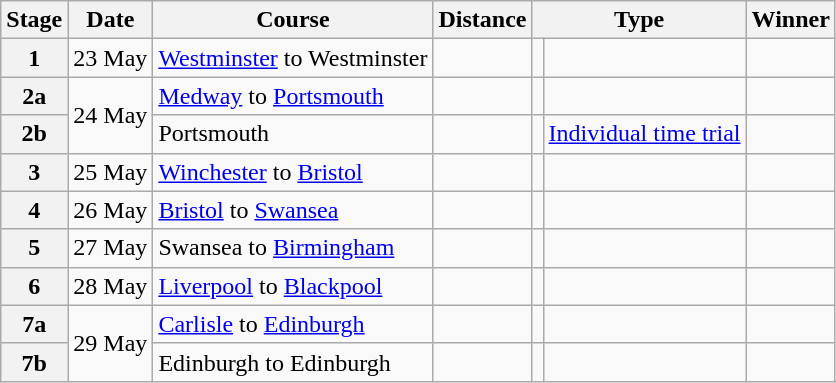<table class="wikitable">
<tr>
<th scope="col">Stage</th>
<th scope="col">Date</th>
<th scope="col">Course</th>
<th scope="col">Distance</th>
<th scope="col" colspan="2">Type</th>
<th scope="col">Winner</th>
</tr>
<tr>
<th scope="row">1</th>
<td style="text-align:right;">23 May</td>
<td><a href='#'>Westminster</a> to Westminster</td>
<td></td>
<td></td>
<td></td>
<td></td>
</tr>
<tr>
<th scope="row">2a</th>
<td style="text-align:right;" rowspan=2>24 May</td>
<td><a href='#'>Medway</a> to <a href='#'>Portsmouth</a></td>
<td></td>
<td></td>
<td></td>
<td></td>
</tr>
<tr>
<th scope="row">2b</th>
<td>Portsmouth</td>
<td></td>
<td></td>
<td><a href='#'>Individual time trial</a></td>
<td></td>
</tr>
<tr>
<th scope="row">3</th>
<td style="text-align:right;">25 May</td>
<td><a href='#'>Winchester</a> to <a href='#'>Bristol</a></td>
<td></td>
<td></td>
<td></td>
<td></td>
</tr>
<tr>
<th scope="row">4</th>
<td style="text-align:right;">26 May</td>
<td><a href='#'>Bristol</a> to <a href='#'>Swansea</a></td>
<td></td>
<td></td>
<td></td>
<td></td>
</tr>
<tr>
<th scope="row">5</th>
<td style="text-align:right;">27 May</td>
<td>Swansea to <a href='#'>Birmingham</a></td>
<td></td>
<td></td>
<td></td>
<td></td>
</tr>
<tr>
<th scope="row">6</th>
<td style="text-align:right;">28 May</td>
<td><a href='#'>Liverpool</a> to <a href='#'>Blackpool</a></td>
<td></td>
<td></td>
<td></td>
<td></td>
</tr>
<tr>
<th scope="row">7a</th>
<td style="text-align:right;" rowspan=2>29 May</td>
<td><a href='#'>Carlisle</a> to <a href='#'>Edinburgh</a></td>
<td></td>
<td></td>
<td></td>
<td></td>
</tr>
<tr>
<th scope="row">7b</th>
<td>Edinburgh to Edinburgh</td>
<td></td>
<td></td>
<td></td>
<td></td>
</tr>
</table>
